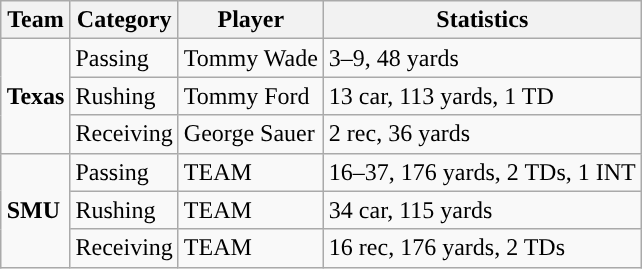<table class="wikitable" style="float: right;">
<tr>
<th>Team</th>
<th>Category</th>
<th>Player</th>
<th>Statistics</th>
</tr>
<tr>
<td rowspan=3><strong>Texas</strong></td>
<td>Passing</td>
<td>Tommy Wade</td>
<td>3–9, 48 yards</td>
</tr>
<tr>
<td>Rushing</td>
<td>Tommy Ford</td>
<td>13 car, 113 yards, 1 TD</td>
</tr>
<tr>
<td>Receiving</td>
<td>George Sauer</td>
<td>2 rec, 36 yards</td>
</tr>
<tr>
<td rowspan=3><strong>SMU</strong></td>
<td>Passing</td>
<td>TEAM</td>
<td>16–37, 176 yards, 2 TDs, 1 INT</td>
</tr>
<tr>
<td>Rushing</td>
<td>TEAM</td>
<td>34 car, 115 yards</td>
</tr>
<tr>
<td>Receiving</td>
<td>TEAM</td>
<td>16 rec, 176 yards, 2 TDs</td>
</tr>
</table>
